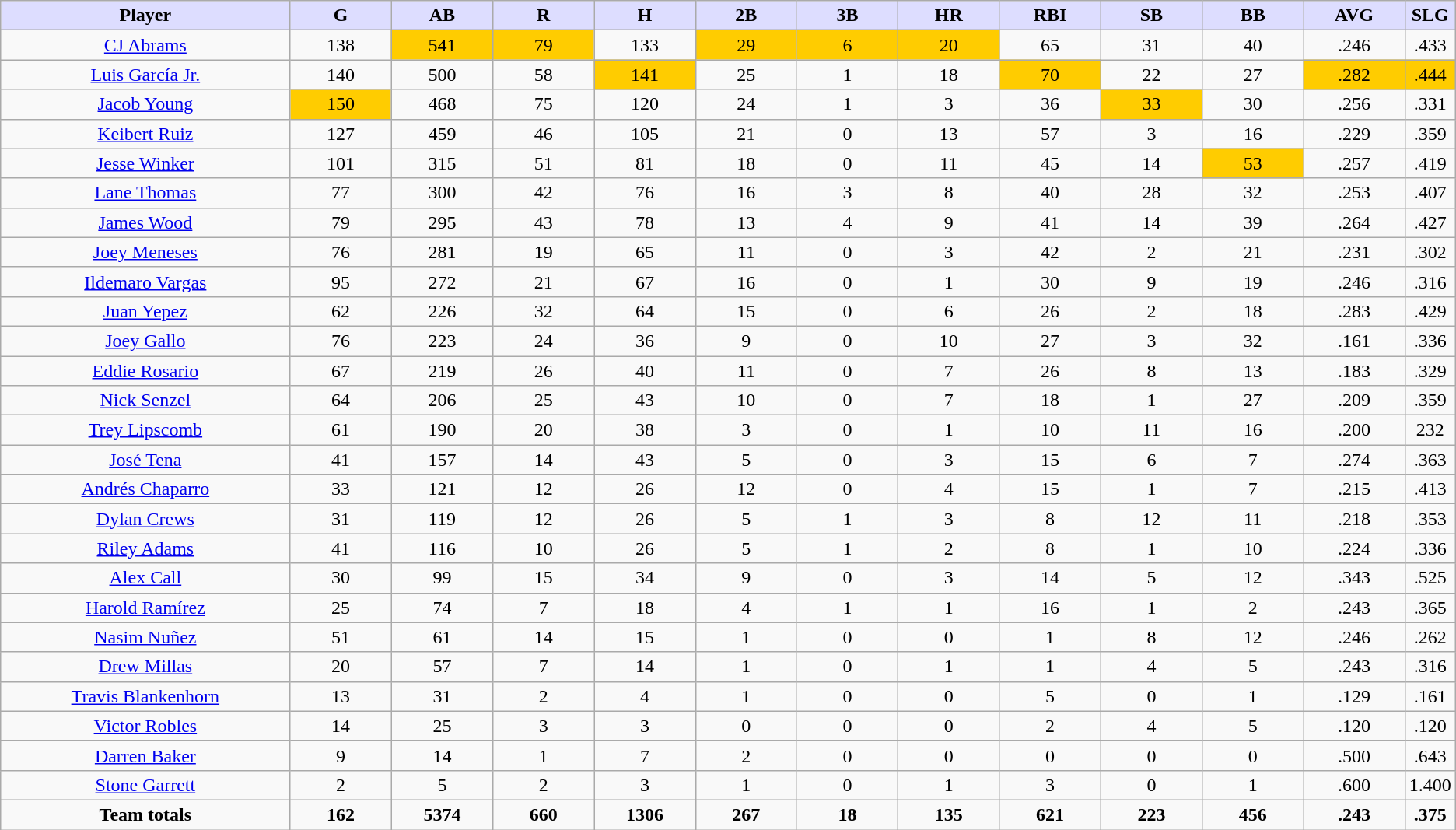<table class="wikitable" style="text-align:center;">
<tr>
<th style="background:#ddf;width:20%;"><strong>Player</strong></th>
<th style="background:#ddf;width:7%;"><strong>G</strong></th>
<th style="background:#ddf;width:7%;"><strong>AB</strong></th>
<th style="background:#ddf;width:7%;"><strong>R</strong></th>
<th style="background:#ddf;width:7%;"><strong>H</strong></th>
<th style="background:#ddf;width:7%;"><strong>2B</strong></th>
<th style="background:#ddf;width:7%;"><strong>3B</strong></th>
<th style="background:#ddf;width:7%;"><strong>HR</strong></th>
<th style="background:#ddf;width:7%;"><strong>RBI</strong></th>
<th style="background:#ddf;width:7%;"><strong>SB</strong></th>
<th style="background:#ddf;width:7%;"><strong>BB</strong></th>
<th style="background:#ddf;width:7%;"><strong>AVG</strong></th>
<th style="background:#ddf;width:7%;"><strong>SLG</strong></th>
</tr>
<tr>
<td><a href='#'>CJ Abrams</a></td>
<td>138</td>
<td bgcolor=#ffcc00>541</td>
<td bgcolor=#ffcc00>79</td>
<td>133</td>
<td bgcolor=#ffcc00>29</td>
<td bgcolor=#ffcc00>6</td>
<td bgcolor=#ffcc00>20</td>
<td>65</td>
<td>31</td>
<td>40</td>
<td>.246</td>
<td>.433</td>
</tr>
<tr>
<td><a href='#'>Luis García Jr.</a></td>
<td>140</td>
<td>500</td>
<td>58</td>
<td bgcolor=#ffcc00>141</td>
<td>25</td>
<td>1</td>
<td>18</td>
<td bgcolor=#ffcc00>70</td>
<td>22</td>
<td>27</td>
<td bgcolor=#ffcc00>.282</td>
<td bgcolor=#ffcc00>.444</td>
</tr>
<tr>
<td><a href='#'>Jacob Young</a></td>
<td bgcolor=#ffcc00>150</td>
<td>468</td>
<td>75</td>
<td>120</td>
<td>24</td>
<td>1</td>
<td>3</td>
<td>36</td>
<td bgcolor=#ffcc00>33</td>
<td>30</td>
<td>.256</td>
<td>.331</td>
</tr>
<tr>
<td><a href='#'>Keibert Ruiz</a></td>
<td>127</td>
<td>459</td>
<td>46</td>
<td>105</td>
<td>21</td>
<td>0</td>
<td>13</td>
<td>57</td>
<td>3</td>
<td>16</td>
<td>.229</td>
<td>.359</td>
</tr>
<tr>
<td><a href='#'>Jesse Winker</a></td>
<td>101</td>
<td>315</td>
<td>51</td>
<td>81</td>
<td>18</td>
<td>0</td>
<td>11</td>
<td>45</td>
<td>14</td>
<td bgcolor=#ffcc00>53</td>
<td>.257</td>
<td>.419</td>
</tr>
<tr>
<td><a href='#'>Lane Thomas</a></td>
<td>77</td>
<td>300</td>
<td>42</td>
<td>76</td>
<td>16</td>
<td>3</td>
<td>8</td>
<td>40</td>
<td>28</td>
<td>32</td>
<td>.253</td>
<td>.407</td>
</tr>
<tr>
<td><a href='#'>James Wood</a></td>
<td>79</td>
<td>295</td>
<td>43</td>
<td>78</td>
<td>13</td>
<td>4</td>
<td>9</td>
<td>41</td>
<td>14</td>
<td>39</td>
<td>.264</td>
<td>.427</td>
</tr>
<tr>
<td><a href='#'>Joey Meneses</a></td>
<td>76</td>
<td>281</td>
<td>19</td>
<td>65</td>
<td>11</td>
<td>0</td>
<td>3</td>
<td>42</td>
<td>2</td>
<td>21</td>
<td>.231</td>
<td>.302</td>
</tr>
<tr>
<td><a href='#'>Ildemaro Vargas</a></td>
<td>95</td>
<td>272</td>
<td>21</td>
<td>67</td>
<td>16</td>
<td>0</td>
<td>1</td>
<td>30</td>
<td>9</td>
<td>19</td>
<td>.246</td>
<td>.316</td>
</tr>
<tr>
<td><a href='#'>Juan Yepez</a></td>
<td>62</td>
<td>226</td>
<td>32</td>
<td>64</td>
<td>15</td>
<td>0</td>
<td>6</td>
<td>26</td>
<td>2</td>
<td>18</td>
<td>.283</td>
<td>.429</td>
</tr>
<tr>
<td><a href='#'>Joey Gallo</a></td>
<td>76</td>
<td>223</td>
<td>24</td>
<td>36</td>
<td>9</td>
<td>0</td>
<td>10</td>
<td>27</td>
<td>3</td>
<td>32</td>
<td>.161</td>
<td>.336</td>
</tr>
<tr>
<td><a href='#'>Eddie Rosario</a></td>
<td>67</td>
<td>219</td>
<td>26</td>
<td>40</td>
<td>11</td>
<td>0</td>
<td>7</td>
<td>26</td>
<td>8</td>
<td>13</td>
<td>.183</td>
<td>.329</td>
</tr>
<tr>
<td><a href='#'>Nick Senzel</a></td>
<td>64</td>
<td>206</td>
<td>25</td>
<td>43</td>
<td>10</td>
<td>0</td>
<td>7</td>
<td>18</td>
<td>1</td>
<td>27</td>
<td>.209</td>
<td>.359</td>
</tr>
<tr>
<td><a href='#'>Trey Lipscomb</a></td>
<td>61</td>
<td>190</td>
<td>20</td>
<td>38</td>
<td>3</td>
<td>0</td>
<td>1</td>
<td>10</td>
<td>11</td>
<td>16</td>
<td>.200</td>
<td>232</td>
</tr>
<tr>
<td><a href='#'>José Tena</a></td>
<td>41</td>
<td>157</td>
<td>14</td>
<td>43</td>
<td>5</td>
<td>0</td>
<td>3</td>
<td>15</td>
<td>6</td>
<td>7</td>
<td>.274</td>
<td>.363</td>
</tr>
<tr>
<td><a href='#'>Andrés Chaparro</a></td>
<td>33</td>
<td>121</td>
<td>12</td>
<td>26</td>
<td>12</td>
<td>0</td>
<td>4</td>
<td>15</td>
<td>1</td>
<td>7</td>
<td>.215</td>
<td>.413</td>
</tr>
<tr>
<td><a href='#'>Dylan Crews</a></td>
<td>31</td>
<td>119</td>
<td>12</td>
<td>26</td>
<td>5</td>
<td>1</td>
<td>3</td>
<td>8</td>
<td>12</td>
<td>11</td>
<td>.218</td>
<td>.353</td>
</tr>
<tr>
<td><a href='#'>Riley Adams</a></td>
<td>41</td>
<td>116</td>
<td>10</td>
<td>26</td>
<td>5</td>
<td>1</td>
<td>2</td>
<td>8</td>
<td>1</td>
<td>10</td>
<td>.224</td>
<td>.336</td>
</tr>
<tr>
<td><a href='#'>Alex Call</a></td>
<td>30</td>
<td>99</td>
<td>15</td>
<td>34</td>
<td>9</td>
<td>0</td>
<td>3</td>
<td>14</td>
<td>5</td>
<td>12</td>
<td>.343</td>
<td>.525</td>
</tr>
<tr>
<td><a href='#'>Harold Ramírez</a></td>
<td>25</td>
<td>74</td>
<td>7</td>
<td>18</td>
<td>4</td>
<td>1</td>
<td>1</td>
<td>16</td>
<td>1</td>
<td>2</td>
<td>.243</td>
<td>.365</td>
</tr>
<tr>
<td><a href='#'>Nasim Nuñez</a></td>
<td>51</td>
<td>61</td>
<td>14</td>
<td>15</td>
<td>1</td>
<td>0</td>
<td>0</td>
<td>1</td>
<td>8</td>
<td>12</td>
<td>.246</td>
<td>.262</td>
</tr>
<tr>
<td><a href='#'>Drew Millas</a></td>
<td>20</td>
<td>57</td>
<td>7</td>
<td>14</td>
<td>1</td>
<td>0</td>
<td>1</td>
<td>1</td>
<td>4</td>
<td>5</td>
<td>.243</td>
<td>.316</td>
</tr>
<tr>
<td><a href='#'>Travis Blankenhorn</a></td>
<td>13</td>
<td>31</td>
<td>2</td>
<td>4</td>
<td>1</td>
<td>0</td>
<td>0</td>
<td>5</td>
<td>0</td>
<td>1</td>
<td>.129</td>
<td>.161</td>
</tr>
<tr>
<td><a href='#'>Victor Robles</a></td>
<td>14</td>
<td>25</td>
<td>3</td>
<td>3</td>
<td>0</td>
<td>0</td>
<td>0</td>
<td>2</td>
<td>4</td>
<td>5</td>
<td>.120</td>
<td>.120</td>
</tr>
<tr>
<td><a href='#'>Darren Baker</a></td>
<td>9</td>
<td>14</td>
<td>1</td>
<td>7</td>
<td>2</td>
<td>0</td>
<td>0</td>
<td>0</td>
<td>0</td>
<td>0</td>
<td>.500</td>
<td>.643</td>
</tr>
<tr>
<td><a href='#'>Stone Garrett</a></td>
<td>2</td>
<td>5</td>
<td>2</td>
<td>3</td>
<td>1</td>
<td>0</td>
<td>1</td>
<td>3</td>
<td>0</td>
<td>1</td>
<td>.600</td>
<td>1.400</td>
</tr>
<tr>
<td><strong>Team totals</strong></td>
<td><strong>162</strong></td>
<td><strong>5374</strong></td>
<td><strong>660</strong></td>
<td><strong>1306</strong></td>
<td><strong>267</strong></td>
<td><strong>18</strong></td>
<td><strong>135</strong></td>
<td><strong>621</strong></td>
<td><strong>223</strong></td>
<td><strong>456</strong></td>
<td><strong>.243</strong></td>
<td><strong>.375</strong></td>
</tr>
</table>
